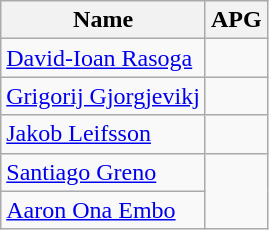<table class=wikitable>
<tr>
<th>Name</th>
<th>APG</th>
</tr>
<tr>
<td> <a href='#'>David-Ioan Rasoga</a></td>
<td></td>
</tr>
<tr>
<td> <a href='#'>Grigorij Gjorgjevikj</a></td>
<td></td>
</tr>
<tr>
<td> <a href='#'>Jakob Leifsson</a></td>
<td></td>
</tr>
<tr>
<td> <a href='#'>Santiago Greno</a></td>
<td rowspan=2></td>
</tr>
<tr>
<td> <a href='#'>Aaron Ona Embo</a></td>
</tr>
</table>
